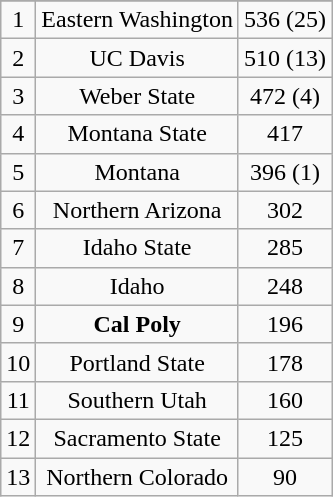<table class="wikitable" style="display: inline-table;">
<tr align="center">
</tr>
<tr align="center">
<td>1</td>
<td>Eastern Washington</td>
<td>536 (25)</td>
</tr>
<tr align="center">
<td>2</td>
<td>UC Davis</td>
<td>510 (13)</td>
</tr>
<tr align="center">
<td>3</td>
<td>Weber State</td>
<td>472 (4)</td>
</tr>
<tr align="center">
<td>4</td>
<td>Montana State</td>
<td>417</td>
</tr>
<tr align="center">
<td>5</td>
<td>Montana</td>
<td>396 (1)</td>
</tr>
<tr align="center">
<td>6</td>
<td>Northern Arizona</td>
<td>302</td>
</tr>
<tr align="center">
<td>7</td>
<td>Idaho State</td>
<td>285</td>
</tr>
<tr align="center">
<td>8</td>
<td>Idaho</td>
<td>248</td>
</tr>
<tr align="center">
<td>9</td>
<td><strong>Cal Poly</strong></td>
<td>196</td>
</tr>
<tr align="center">
<td>10</td>
<td>Portland State</td>
<td>178</td>
</tr>
<tr align="center">
<td>11</td>
<td>Southern Utah</td>
<td>160</td>
</tr>
<tr align="center">
<td>12</td>
<td>Sacramento State</td>
<td>125</td>
</tr>
<tr align="center">
<td>13</td>
<td>Northern Colorado</td>
<td>90</td>
</tr>
</table>
